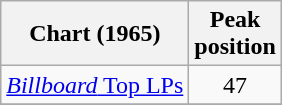<table class="wikitable">
<tr>
<th>Chart (1965)</th>
<th>Peak<br>position</th>
</tr>
<tr>
<td><a href='#'><em>Billboard</em> Top LPs</a></td>
<td align="center">47</td>
</tr>
<tr>
</tr>
</table>
